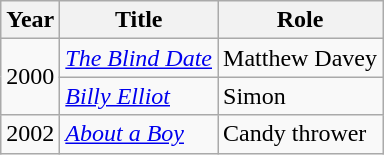<table class="wikitable">
<tr>
<th>Year</th>
<th>Title</th>
<th>Role</th>
</tr>
<tr>
<td rowspan="2">2000</td>
<td><em><a href='#'>The Blind Date</a></em></td>
<td>Matthew Davey</td>
</tr>
<tr>
<td><em><a href='#'>Billy Elliot</a></em></td>
<td>Simon</td>
</tr>
<tr>
<td rowspan="1">2002</td>
<td><em><a href='#'>About a Boy</a></em></td>
<td>Candy thrower</td>
</tr>
</table>
